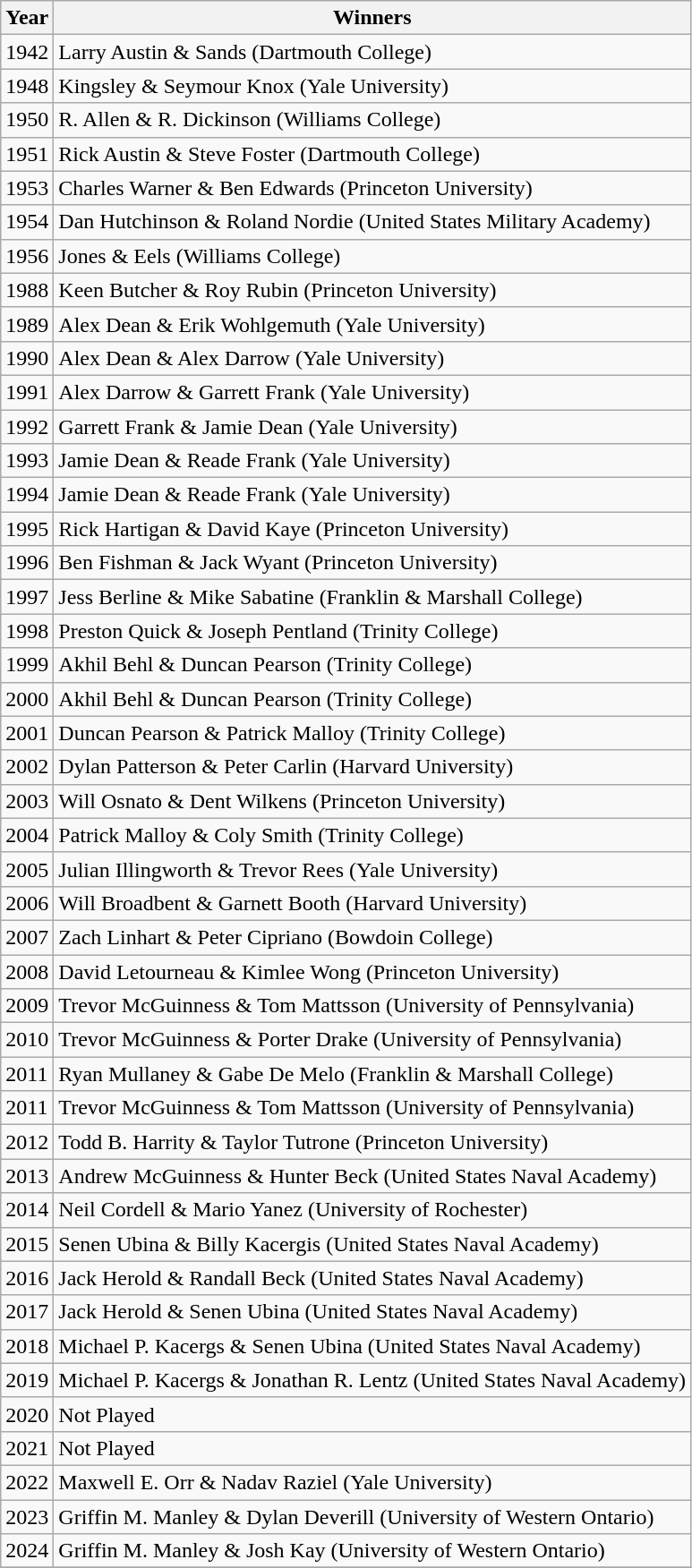<table class="wikitable">
<tr>
<th>Year</th>
<th>Winners</th>
</tr>
<tr>
<td>1942</td>
<td>Larry Austin & Sands (Dartmouth College)</td>
</tr>
<tr>
<td>1948</td>
<td>Kingsley & Seymour Knox (Yale University)</td>
</tr>
<tr>
<td>1950</td>
<td>R. Allen & R. Dickinson (Williams College)</td>
</tr>
<tr>
<td>1951</td>
<td>Rick Austin & Steve Foster (Dartmouth College)</td>
</tr>
<tr>
<td>1953</td>
<td>Charles Warner & Ben Edwards (Princeton University)</td>
</tr>
<tr>
<td>1954</td>
<td>Dan Hutchinson & Roland Nordie (United States Military Academy)</td>
</tr>
<tr>
<td>1956</td>
<td>Jones & Eels (Williams College)</td>
</tr>
<tr>
<td>1988</td>
<td>Keen Butcher & Roy Rubin (Princeton University)</td>
</tr>
<tr>
<td>1989</td>
<td>Alex Dean & Erik Wohlgemuth (Yale University)</td>
</tr>
<tr>
<td>1990</td>
<td>Alex Dean & Alex Darrow (Yale University)</td>
</tr>
<tr>
<td>1991</td>
<td>Alex Darrow & Garrett Frank (Yale University)</td>
</tr>
<tr>
<td>1992</td>
<td>Garrett Frank & Jamie Dean (Yale University)</td>
</tr>
<tr>
<td>1993</td>
<td>Jamie Dean & Reade Frank (Yale University)</td>
</tr>
<tr>
<td>1994</td>
<td>Jamie Dean & Reade Frank (Yale University)</td>
</tr>
<tr>
<td>1995</td>
<td>Rick Hartigan & David Kaye (Princeton University)</td>
</tr>
<tr>
<td>1996</td>
<td>Ben Fishman & Jack Wyant (Princeton University)</td>
</tr>
<tr>
<td>1997</td>
<td>Jess Berline & Mike Sabatine (Franklin & Marshall College)</td>
</tr>
<tr>
<td>1998</td>
<td>Preston Quick & Joseph Pentland (Trinity College)</td>
</tr>
<tr>
<td>1999</td>
<td>Akhil Behl & Duncan Pearson (Trinity College)</td>
</tr>
<tr>
<td>2000</td>
<td>Akhil Behl & Duncan Pearson (Trinity College)</td>
</tr>
<tr>
<td>2001</td>
<td>Duncan Pearson & Patrick Malloy (Trinity College)</td>
</tr>
<tr>
<td>2002</td>
<td>Dylan Patterson & Peter Carlin (Harvard University)</td>
</tr>
<tr>
<td>2003</td>
<td>Will Osnato & Dent Wilkens (Princeton University)</td>
</tr>
<tr>
<td>2004</td>
<td>Patrick Malloy & Coly Smith (Trinity College)</td>
</tr>
<tr>
<td>2005</td>
<td>Julian Illingworth & Trevor Rees (Yale University)</td>
</tr>
<tr>
<td>2006</td>
<td>Will Broadbent & Garnett Booth (Harvard University)</td>
</tr>
<tr>
<td>2007</td>
<td>Zach Linhart & Peter Cipriano (Bowdoin College)</td>
</tr>
<tr>
<td>2008</td>
<td>David Letourneau & Kimlee Wong (Princeton University)</td>
</tr>
<tr>
<td>2009</td>
<td>Trevor McGuinness & Tom Mattsson (University of Pennsylvania)</td>
</tr>
<tr>
<td>2010</td>
<td>Trevor McGuinness & Porter Drake (University of Pennsylvania)</td>
</tr>
<tr>
<td>2011</td>
<td>Ryan Mullaney & Gabe De Melo (Franklin & Marshall College)</td>
</tr>
<tr>
<td>2011</td>
<td>Trevor McGuinness & Tom Mattsson (University of Pennsylvania)</td>
</tr>
<tr>
<td>2012</td>
<td>Todd B. Harrity & Taylor Tutrone (Princeton University)</td>
</tr>
<tr>
<td>2013</td>
<td>Andrew McGuinness & Hunter Beck (United States Naval Academy)</td>
</tr>
<tr>
<td>2014</td>
<td>Neil Cordell & Mario Yanez (University of Rochester)</td>
</tr>
<tr>
<td>2015</td>
<td>Senen Ubina & Billy Kacergis (United States Naval Academy)</td>
</tr>
<tr>
<td>2016</td>
<td>Jack Herold & Randall Beck (United States Naval Academy)</td>
</tr>
<tr>
<td>2017</td>
<td>Jack Herold & Senen Ubina (United States Naval Academy)</td>
</tr>
<tr>
<td>2018</td>
<td>Michael P. Kacergs & Senen Ubina (United States Naval Academy)</td>
</tr>
<tr>
<td>2019</td>
<td>Michael P. Kacergs & Jonathan R. Lentz (United States Naval Academy)</td>
</tr>
<tr>
<td>2020</td>
<td>Not Played</td>
</tr>
<tr>
<td>2021</td>
<td>Not Played</td>
</tr>
<tr>
<td>2022</td>
<td>Maxwell E. Orr & Nadav Raziel (Yale University)</td>
</tr>
<tr>
<td>2023</td>
<td>Griffin M. Manley & Dylan Deverill (University of Western Ontario)</td>
</tr>
<tr>
<td>2024</td>
<td>Griffin M. Manley & Josh Kay (University of Western Ontario)</td>
</tr>
<tr>
</tr>
</table>
